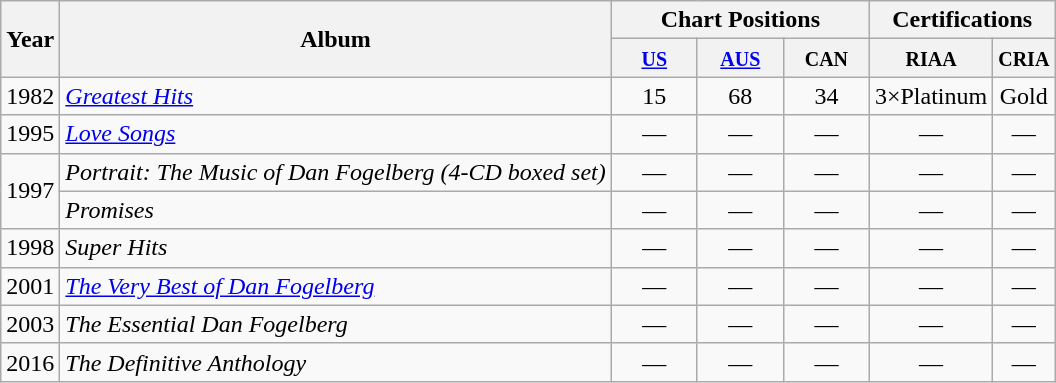<table class="wikitable">
<tr>
<th rowspan="2">Year</th>
<th rowspan="2">Album</th>
<th colspan="3">Chart Positions</th>
<th colspan="2">Certifications</th>
</tr>
<tr>
<th width="50"><small><a href='#'>US</a></small></th>
<th width="50"><small><a href='#'>AUS</a></small></th>
<th width="50"><small>CAN</small></th>
<th><small>RIAA</small></th>
<th><small>CRIA</small></th>
</tr>
<tr>
<td>1982</td>
<td><em><a href='#'>Greatest Hits</a></em></td>
<td align="center">15</td>
<td align="center">68</td>
<td align="center">34</td>
<td align="center">3×Platinum</td>
<td align="center">Gold</td>
</tr>
<tr>
<td>1995</td>
<td><em><a href='#'>Love Songs</a></em></td>
<td align="center">—</td>
<td align="center">—</td>
<td align="center">—</td>
<td align="center">—</td>
<td align="center">—</td>
</tr>
<tr>
<td rowspan="2">1997</td>
<td><em>Portrait: The Music of Dan Fogelberg (4-CD boxed set)</em></td>
<td align="center">—</td>
<td align="center">—</td>
<td align="center">—</td>
<td align="center">—</td>
<td align="center">—</td>
</tr>
<tr>
<td><em>Promises</em></td>
<td align="center">—</td>
<td align="center">—</td>
<td align="center">—</td>
<td align="center">—</td>
<td align="center">—</td>
</tr>
<tr>
<td>1998</td>
<td><em>Super Hits</em></td>
<td align="center">—</td>
<td align="center">—</td>
<td align="center">—</td>
<td align="center">—</td>
<td align="center">—</td>
</tr>
<tr>
<td>2001</td>
<td><em><a href='#'>The Very Best of Dan Fogelberg</a></em></td>
<td align="center">—</td>
<td align="center">—</td>
<td align="center">—</td>
<td align="center">—</td>
<td align="center">—</td>
</tr>
<tr>
<td>2003</td>
<td><em>The Essential Dan Fogelberg</em></td>
<td align="center">—</td>
<td align="center">—</td>
<td align="center">—</td>
<td align="center">—</td>
<td align="center">—</td>
</tr>
<tr>
<td>2016</td>
<td><em>The Definitive Anthology</em></td>
<td align="center">—</td>
<td align="center">—</td>
<td align="center">—</td>
<td align="center">—</td>
<td align="center">—</td>
</tr>
</table>
